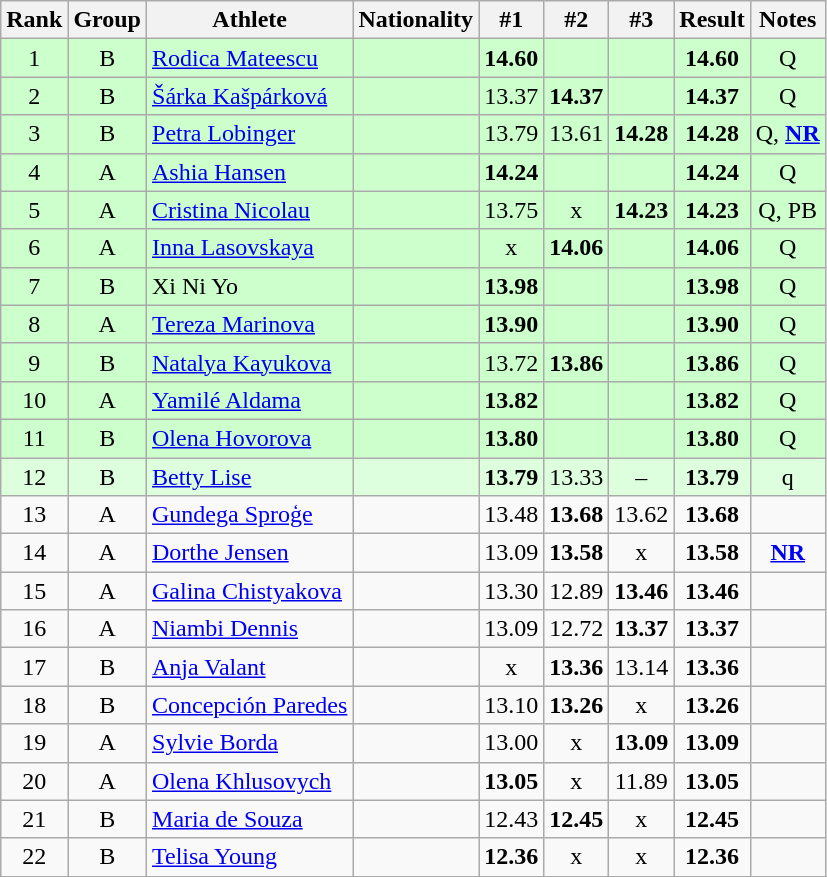<table class="wikitable sortable" style="text-align:center">
<tr>
<th>Rank</th>
<th>Group</th>
<th>Athlete</th>
<th>Nationality</th>
<th>#1</th>
<th>#2</th>
<th>#3</th>
<th>Result</th>
<th>Notes</th>
</tr>
<tr bgcolor=ccffcc>
<td>1</td>
<td>B</td>
<td align=left><a href='#'>Rodica Mateescu</a></td>
<td align=left></td>
<td><strong>14.60</strong></td>
<td></td>
<td></td>
<td><strong>14.60</strong></td>
<td>Q</td>
</tr>
<tr bgcolor=ccffcc>
<td>2</td>
<td>B</td>
<td align=left><a href='#'>Šárka Kašpárková</a></td>
<td align=left></td>
<td>13.37</td>
<td><strong>14.37</strong></td>
<td></td>
<td><strong>14.37</strong></td>
<td>Q</td>
</tr>
<tr bgcolor=ccffcc>
<td>3</td>
<td>B</td>
<td align=left><a href='#'>Petra Lobinger</a></td>
<td align=left></td>
<td>13.79</td>
<td>13.61</td>
<td><strong>14.28</strong></td>
<td><strong>14.28</strong></td>
<td>Q, <strong><a href='#'>NR</a></strong></td>
</tr>
<tr bgcolor=ccffcc>
<td>4</td>
<td>A</td>
<td align=left><a href='#'>Ashia Hansen</a></td>
<td align=left></td>
<td><strong>14.24</strong></td>
<td></td>
<td></td>
<td><strong>14.24</strong></td>
<td>Q</td>
</tr>
<tr bgcolor=ccffcc>
<td>5</td>
<td>A</td>
<td align=left><a href='#'>Cristina Nicolau</a></td>
<td align=left></td>
<td>13.75</td>
<td>x</td>
<td><strong>14.23</strong></td>
<td><strong>14.23</strong></td>
<td>Q, PB</td>
</tr>
<tr bgcolor=ccffcc>
<td>6</td>
<td>A</td>
<td align=left><a href='#'>Inna Lasovskaya</a></td>
<td align=left></td>
<td>x</td>
<td><strong>14.06</strong></td>
<td></td>
<td><strong>14.06</strong></td>
<td>Q</td>
</tr>
<tr bgcolor=ccffcc>
<td>7</td>
<td>B</td>
<td align=left>Xi Ni Yo</td>
<td align="left"></td>
<td><strong>13.98</strong></td>
<td></td>
<td></td>
<td><strong>13.98</strong></td>
<td>Q</td>
</tr>
<tr bgcolor=ccffcc>
<td>8</td>
<td>A</td>
<td align=left><a href='#'>Tereza Marinova</a></td>
<td align=left></td>
<td><strong>13.90</strong></td>
<td></td>
<td></td>
<td><strong>13.90</strong></td>
<td>Q</td>
</tr>
<tr bgcolor=ccffcc>
<td>9</td>
<td>B</td>
<td align=left><a href='#'>Natalya Kayukova</a></td>
<td align=left></td>
<td>13.72</td>
<td><strong>13.86</strong></td>
<td></td>
<td><strong>13.86</strong></td>
<td>Q</td>
</tr>
<tr bgcolor=ccffcc>
<td>10</td>
<td>A</td>
<td align=left><a href='#'>Yamilé Aldama</a></td>
<td align=left></td>
<td><strong>13.82</strong></td>
<td></td>
<td></td>
<td><strong>13.82</strong></td>
<td>Q</td>
</tr>
<tr bgcolor=ccffcc>
<td>11</td>
<td>B</td>
<td align=left><a href='#'>Olena Hovorova</a></td>
<td align=left></td>
<td><strong>13.80</strong></td>
<td></td>
<td></td>
<td><strong>13.80</strong></td>
<td>Q</td>
</tr>
<tr bgcolor=ddffdd>
<td>12</td>
<td>B</td>
<td align=left><a href='#'>Betty Lise</a></td>
<td align=left></td>
<td><strong>13.79</strong></td>
<td>13.33</td>
<td>–</td>
<td><strong>13.79</strong></td>
<td>q</td>
</tr>
<tr>
<td>13</td>
<td>A</td>
<td align=left><a href='#'>Gundega Sproģe</a></td>
<td align=left></td>
<td>13.48</td>
<td><strong>13.68</strong></td>
<td>13.62</td>
<td><strong>13.68</strong></td>
<td></td>
</tr>
<tr>
<td>14</td>
<td>A</td>
<td align=left><a href='#'>Dorthe Jensen</a></td>
<td align=left></td>
<td>13.09</td>
<td><strong>13.58</strong></td>
<td>x</td>
<td><strong>13.58</strong></td>
<td><strong><a href='#'>NR</a></strong></td>
</tr>
<tr>
<td>15</td>
<td>A</td>
<td align=left><a href='#'>Galina Chistyakova</a></td>
<td align=left></td>
<td>13.30</td>
<td>12.89</td>
<td><strong>13.46</strong></td>
<td><strong>13.46</strong></td>
<td></td>
</tr>
<tr>
<td>16</td>
<td>A</td>
<td align=left><a href='#'>Niambi Dennis</a></td>
<td align=left></td>
<td>13.09</td>
<td>12.72</td>
<td><strong>13.37</strong></td>
<td><strong>13.37</strong></td>
<td></td>
</tr>
<tr>
<td>17</td>
<td>B</td>
<td align=left><a href='#'>Anja Valant</a></td>
<td align=left></td>
<td>x</td>
<td><strong>13.36</strong></td>
<td>13.14</td>
<td><strong>13.36</strong></td>
<td></td>
</tr>
<tr>
<td>18</td>
<td>B</td>
<td align=left><a href='#'>Concepción Paredes</a></td>
<td align=left></td>
<td>13.10</td>
<td><strong>13.26</strong></td>
<td>x</td>
<td><strong>13.26</strong></td>
<td></td>
</tr>
<tr>
<td>19</td>
<td>A</td>
<td align=left><a href='#'>Sylvie Borda</a></td>
<td align=left></td>
<td>13.00</td>
<td>x</td>
<td><strong>13.09</strong></td>
<td><strong>13.09</strong></td>
<td></td>
</tr>
<tr>
<td>20</td>
<td>A</td>
<td align=left><a href='#'>Olena Khlusovych</a></td>
<td align=left></td>
<td><strong>13.05</strong></td>
<td>x</td>
<td>11.89</td>
<td><strong>13.05</strong></td>
<td></td>
</tr>
<tr>
<td>21</td>
<td>B</td>
<td align=left><a href='#'>Maria de Souza</a></td>
<td align=left></td>
<td>12.43</td>
<td><strong>12.45</strong></td>
<td>x</td>
<td><strong>12.45</strong></td>
<td></td>
</tr>
<tr>
<td>22</td>
<td>B</td>
<td align=left><a href='#'>Telisa Young</a></td>
<td align=left></td>
<td><strong>12.36</strong></td>
<td>x</td>
<td>x</td>
<td><strong>12.36</strong></td>
<td></td>
</tr>
</table>
